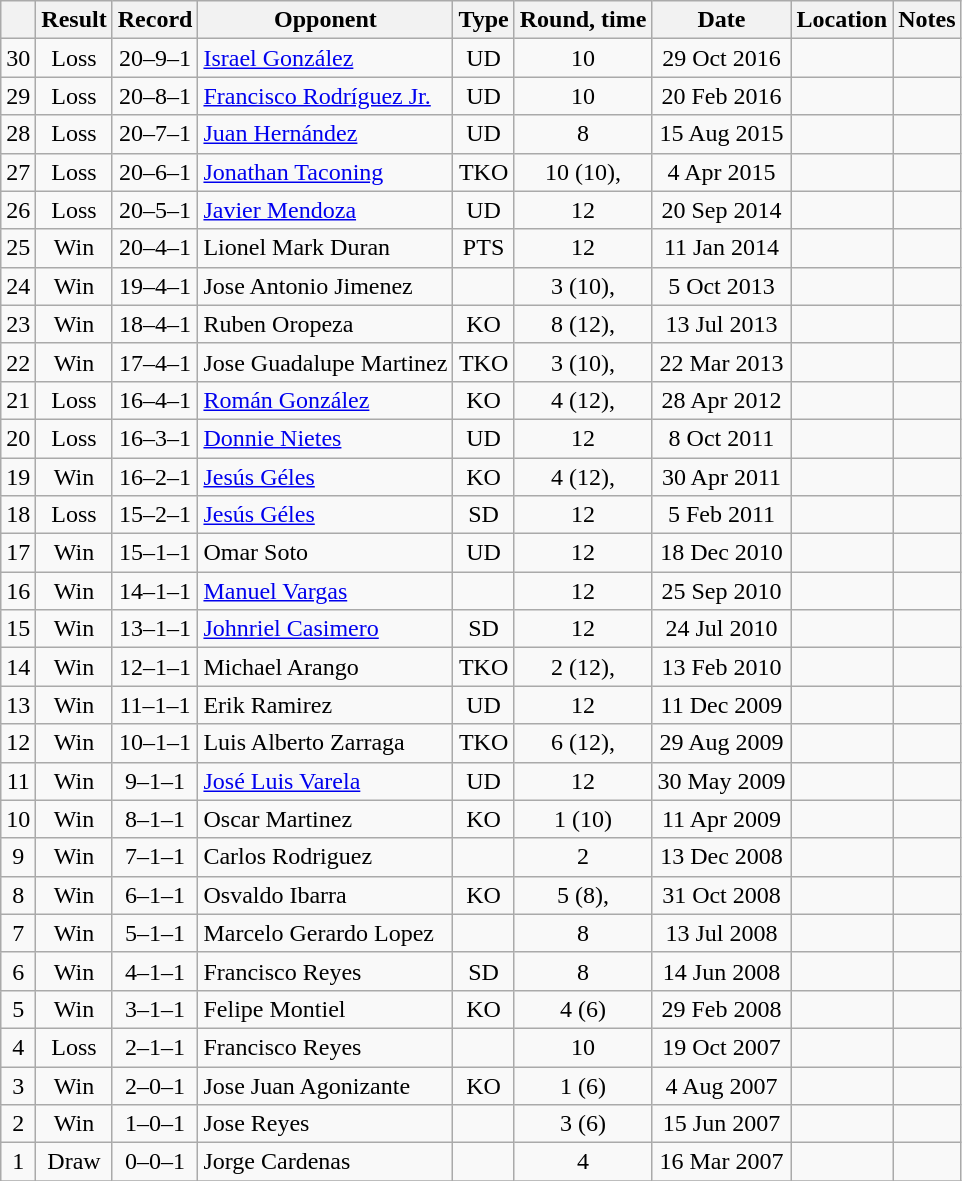<table class="wikitable" style="text-align:center">
<tr>
<th></th>
<th>Result</th>
<th>Record</th>
<th>Opponent</th>
<th>Type</th>
<th>Round, time</th>
<th>Date</th>
<th>Location</th>
<th>Notes</th>
</tr>
<tr>
<td>30</td>
<td>Loss</td>
<td>20–9–1</td>
<td style="text-align:left;"><a href='#'>Israel González</a></td>
<td>UD</td>
<td>10</td>
<td>29 Oct 2016</td>
<td style="text-align:left;"></td>
<td></td>
</tr>
<tr>
<td>29</td>
<td>Loss</td>
<td>20–8–1</td>
<td style="text-align:left;"><a href='#'>Francisco Rodríguez Jr.</a></td>
<td>UD</td>
<td>10</td>
<td>20 Feb 2016</td>
<td style="text-align:left;"></td>
<td></td>
</tr>
<tr>
<td>28</td>
<td>Loss</td>
<td>20–7–1</td>
<td style="text-align:left;"><a href='#'>Juan Hernández</a></td>
<td>UD</td>
<td>8</td>
<td>15 Aug 2015</td>
<td style="text-align:left;"></td>
<td></td>
</tr>
<tr>
<td>27</td>
<td>Loss</td>
<td>20–6–1</td>
<td style="text-align:left;"><a href='#'>Jonathan Taconing</a></td>
<td>TKO</td>
<td>10 (10), </td>
<td>4 Apr 2015</td>
<td style="text-align:left;"></td>
<td></td>
</tr>
<tr>
<td>26</td>
<td>Loss</td>
<td>20–5–1</td>
<td style="text-align:left;"><a href='#'>Javier Mendoza</a></td>
<td>UD</td>
<td>12</td>
<td>20 Sep 2014</td>
<td style="text-align:left;"></td>
<td style="text-align:left;"></td>
</tr>
<tr>
<td>25</td>
<td>Win</td>
<td>20–4–1</td>
<td style="text-align:left;">Lionel Mark Duran</td>
<td>PTS</td>
<td>12</td>
<td>11 Jan 2014</td>
<td style="text-align:left;"></td>
<td></td>
</tr>
<tr>
<td>24</td>
<td>Win</td>
<td>19–4–1</td>
<td style="text-align:left;">Jose Antonio Jimenez</td>
<td></td>
<td>3 (10), </td>
<td>5 Oct 2013</td>
<td style="text-align:left;"></td>
<td></td>
</tr>
<tr>
<td>23</td>
<td>Win</td>
<td>18–4–1</td>
<td style="text-align:left;">Ruben Oropeza</td>
<td>KO</td>
<td>8 (12), </td>
<td>13 Jul 2013</td>
<td style="text-align:left;"></td>
<td></td>
</tr>
<tr>
<td>22</td>
<td>Win</td>
<td>17–4–1</td>
<td style="text-align:left;">Jose Guadalupe Martinez</td>
<td>TKO</td>
<td>3 (10), </td>
<td>22 Mar 2013</td>
<td style="text-align:left;"></td>
<td></td>
</tr>
<tr>
<td>21</td>
<td>Loss</td>
<td>16–4–1</td>
<td style="text-align:left;"><a href='#'>Román González</a></td>
<td>KO</td>
<td>4 (12), </td>
<td>28 Apr 2012</td>
<td style="text-align:left;"></td>
<td style="text-align:left;"></td>
</tr>
<tr>
<td>20</td>
<td>Loss</td>
<td>16–3–1</td>
<td style="text-align:left;"><a href='#'>Donnie Nietes</a></td>
<td>UD</td>
<td>12</td>
<td>8 Oct 2011</td>
<td style="text-align:left;"></td>
<td style="text-align:left;"></td>
</tr>
<tr>
<td>19</td>
<td>Win</td>
<td>16–2–1</td>
<td style="text-align:left;"><a href='#'>Jesús Géles</a></td>
<td>KO</td>
<td>4 (12), </td>
<td>30 Apr 2011</td>
<td style="text-align:left;"></td>
<td style="text-align:left;"></td>
</tr>
<tr>
<td>18</td>
<td>Loss</td>
<td>15–2–1</td>
<td style="text-align:left;"><a href='#'>Jesús Géles</a></td>
<td>SD</td>
<td>12</td>
<td>5 Feb 2011</td>
<td style="text-align:left;"></td>
<td style="text-align:left;"></td>
</tr>
<tr>
<td>17</td>
<td>Win</td>
<td>15–1–1</td>
<td style="text-align:left;">Omar Soto</td>
<td>UD</td>
<td>12</td>
<td>18 Dec 2010</td>
<td style="text-align:left;"></td>
<td style="text-align:left;"></td>
</tr>
<tr>
<td>16</td>
<td>Win</td>
<td>14–1–1</td>
<td style="text-align:left;"><a href='#'>Manuel Vargas</a></td>
<td></td>
<td>12</td>
<td>25 Sep 2010</td>
<td style="text-align:left;"></td>
<td style="text-align:left;"></td>
</tr>
<tr>
<td>15</td>
<td>Win</td>
<td>13–1–1</td>
<td style="text-align:left;"><a href='#'>Johnriel Casimero</a></td>
<td>SD</td>
<td>12</td>
<td>24 Jul 2010</td>
<td style="text-align:left;"></td>
<td style="text-align:left;"></td>
</tr>
<tr>
<td>14</td>
<td>Win</td>
<td>12–1–1</td>
<td style="text-align:left;">Michael Arango</td>
<td>TKO</td>
<td>2 (12), </td>
<td>13 Feb 2010</td>
<td style="text-align:left;"></td>
<td style="text-align:left;"></td>
</tr>
<tr>
<td>13</td>
<td>Win</td>
<td>11–1–1</td>
<td style="text-align:left;">Erik Ramirez</td>
<td>UD</td>
<td>12</td>
<td>11 Dec 2009</td>
<td style="text-align:left;"></td>
<td style="text-align:left;"></td>
</tr>
<tr>
<td>12</td>
<td>Win</td>
<td>10–1–1</td>
<td style="text-align:left;">Luis Alberto Zarraga</td>
<td>TKO</td>
<td>6 (12), </td>
<td>29 Aug 2009</td>
<td style="text-align:left;"></td>
<td style="text-align:left;"></td>
</tr>
<tr>
<td>11</td>
<td>Win</td>
<td>9–1–1</td>
<td style="text-align:left;"><a href='#'>José Luis Varela</a></td>
<td>UD</td>
<td>12</td>
<td>30 May 2009</td>
<td style="text-align:left;"></td>
<td style="text-align:left;"></td>
</tr>
<tr>
<td>10</td>
<td>Win</td>
<td>8–1–1</td>
<td style="text-align:left;">Oscar Martinez</td>
<td>KO</td>
<td>1 (10)</td>
<td>11 Apr 2009</td>
<td style="text-align:left;"></td>
<td></td>
</tr>
<tr>
<td>9</td>
<td>Win</td>
<td>7–1–1</td>
<td style="text-align:left;">Carlos Rodriguez</td>
<td></td>
<td>2</td>
<td>13 Dec 2008</td>
<td style="text-align:left;"></td>
<td></td>
</tr>
<tr>
<td>8</td>
<td>Win</td>
<td>6–1–1</td>
<td style="text-align:left;">Osvaldo Ibarra</td>
<td>KO</td>
<td>5 (8), </td>
<td>31 Oct 2008</td>
<td style="text-align:left;"></td>
<td></td>
</tr>
<tr>
<td>7</td>
<td>Win</td>
<td>5–1–1</td>
<td style="text-align:left;">Marcelo Gerardo Lopez</td>
<td></td>
<td>8</td>
<td>13 Jul 2008</td>
<td style="text-align:left;"></td>
<td></td>
</tr>
<tr>
<td>6</td>
<td>Win</td>
<td>4–1–1</td>
<td style="text-align:left;">Francisco Reyes</td>
<td>SD</td>
<td>8</td>
<td>14 Jun 2008</td>
<td style="text-align:left;"></td>
<td></td>
</tr>
<tr>
<td>5</td>
<td>Win</td>
<td>3–1–1</td>
<td style="text-align:left;">Felipe Montiel</td>
<td>KO</td>
<td>4 (6)</td>
<td>29 Feb 2008</td>
<td style="text-align:left;"></td>
<td></td>
</tr>
<tr>
<td>4</td>
<td>Loss</td>
<td>2–1–1</td>
<td style="text-align:left;">Francisco Reyes</td>
<td></td>
<td>10</td>
<td>19 Oct 2007</td>
<td style="text-align:left;"></td>
<td></td>
</tr>
<tr>
<td>3</td>
<td>Win</td>
<td>2–0–1</td>
<td style="text-align:left;">Jose Juan Agonizante</td>
<td>KO</td>
<td>1 (6)</td>
<td>4 Aug 2007</td>
<td style="text-align:left;"></td>
<td></td>
</tr>
<tr>
<td>2</td>
<td>Win</td>
<td>1–0–1</td>
<td style="text-align:left;">Jose Reyes</td>
<td></td>
<td>3 (6)</td>
<td>15 Jun 2007</td>
<td style="text-align:left;"></td>
<td></td>
</tr>
<tr>
<td>1</td>
<td>Draw</td>
<td>0–0–1</td>
<td style="text-align:left;">Jorge Cardenas</td>
<td></td>
<td>4</td>
<td>16 Mar 2007</td>
<td style="text-align:left;"></td>
<td></td>
</tr>
<tr>
</tr>
</table>
